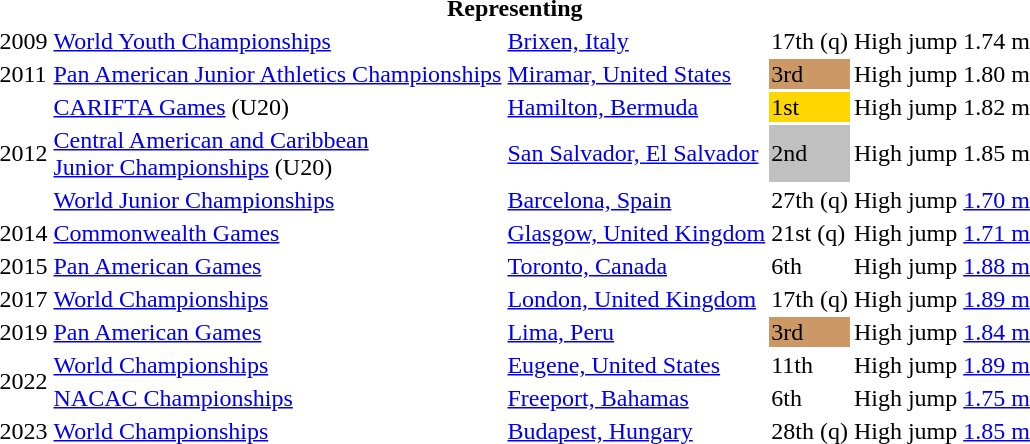<table>
<tr>
<th colspan="6">Representing </th>
</tr>
<tr>
<td>2009</td>
<td><a href='#'>World Youth Championships</a></td>
<td><a href='#'>Brixen, Italy</a></td>
<td>17th (q)</td>
<td>High jump</td>
<td>1.74 m</td>
</tr>
<tr>
<td>2011</td>
<td><a href='#'>Pan American Junior Athletics Championships</a></td>
<td><a href='#'>Miramar, United States</a></td>
<td bgcolor=cc9966>3rd</td>
<td>High jump</td>
<td>1.80 m</td>
</tr>
<tr>
<td rowspan=3>2012</td>
<td><a href='#'>CARIFTA Games</a> (U20)</td>
<td><a href='#'>Hamilton, Bermuda</a></td>
<td bgcolor=gold>1st</td>
<td>High jump</td>
<td>1.82 m</td>
</tr>
<tr>
<td><a href='#'>Central American and Caribbean<br>Junior Championships</a> (U20)</td>
<td><a href='#'>San Salvador, El Salvador</a></td>
<td bgcolor=silver>2nd</td>
<td>High jump</td>
<td>1.85 m</td>
</tr>
<tr>
<td><a href='#'>World Junior Championships</a></td>
<td><a href='#'>Barcelona, Spain</a></td>
<td>27th (q)</td>
<td>High jump</td>
<td><a href='#'>1.70 m</a></td>
</tr>
<tr>
<td>2014</td>
<td><a href='#'>Commonwealth Games</a></td>
<td><a href='#'>Glasgow, United Kingdom</a></td>
<td>21st (q)</td>
<td>High jump</td>
<td><a href='#'>1.71 m</a></td>
</tr>
<tr>
<td>2015</td>
<td><a href='#'>Pan American Games</a></td>
<td><a href='#'>Toronto, Canada</a></td>
<td>6th</td>
<td>High jump</td>
<td><a href='#'>1.88 m</a></td>
</tr>
<tr>
<td>2017</td>
<td><a href='#'>World Championships</a></td>
<td><a href='#'>London, United Kingdom</a></td>
<td>17th (q)</td>
<td>High jump</td>
<td><a href='#'>1.89 m</a></td>
</tr>
<tr>
<td>2019</td>
<td><a href='#'>Pan American Games</a></td>
<td><a href='#'>Lima, Peru</a></td>
<td bgcolor=cc9966>3rd</td>
<td>High jump</td>
<td><a href='#'>1.84 m</a></td>
</tr>
<tr>
<td rowspan=2>2022</td>
<td><a href='#'>World Championships</a></td>
<td><a href='#'>Eugene, United States</a></td>
<td>11th</td>
<td>High jump</td>
<td><a href='#'>1.89 m</a></td>
</tr>
<tr>
<td><a href='#'>NACAC Championships</a></td>
<td><a href='#'>Freeport, Bahamas</a></td>
<td>6th</td>
<td>High jump</td>
<td><a href='#'>1.75 m</a></td>
</tr>
<tr>
<td>2023</td>
<td><a href='#'>World Championships</a></td>
<td><a href='#'>Budapest, Hungary</a></td>
<td>28th (q)</td>
<td>High jump</td>
<td><a href='#'>1.85 m</a></td>
</tr>
</table>
